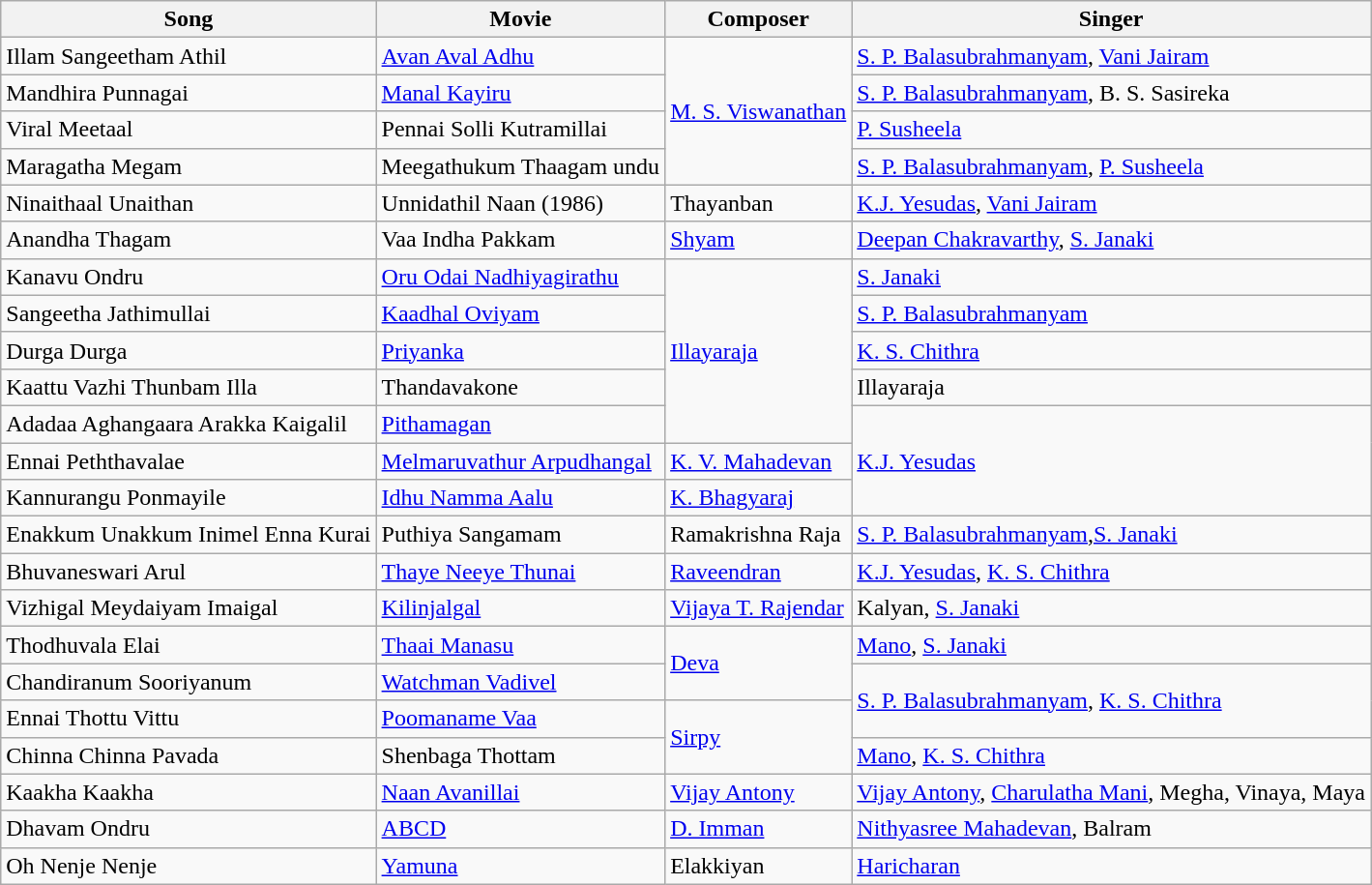<table class="wikitable">
<tr>
<th>Song</th>
<th>Movie</th>
<th>Composer</th>
<th>Singer</th>
</tr>
<tr>
<td>Illam Sangeetham Athil</td>
<td><a href='#'>Avan Aval Adhu</a></td>
<td rowspan="4"><a href='#'>M. S. Viswanathan</a></td>
<td><a href='#'>S. P. Balasubrahmanyam</a>, <a href='#'>Vani Jairam</a></td>
</tr>
<tr>
<td>Mandhira Punnagai</td>
<td><a href='#'>Manal Kayiru</a></td>
<td><a href='#'>S. P. Balasubrahmanyam</a>, B. S. Sasireka</td>
</tr>
<tr>
<td>Viral Meetaal</td>
<td>Pennai Solli Kutramillai</td>
<td><a href='#'>P. Susheela</a></td>
</tr>
<tr>
<td>Maragatha Megam</td>
<td>Meegathukum Thaagam undu</td>
<td><a href='#'>S. P. Balasubrahmanyam</a>, <a href='#'>P. Susheela</a></td>
</tr>
<tr>
<td>Ninaithaal Unaithan</td>
<td>Unnidathil Naan (1986)</td>
<td>Thayanban</td>
<td><a href='#'>K.J. Yesudas</a>, <a href='#'>Vani Jairam</a></td>
</tr>
<tr>
<td>Anandha Thagam</td>
<td>Vaa Indha Pakkam</td>
<td><a href='#'>Shyam</a></td>
<td><a href='#'>Deepan Chakravarthy</a>, <a href='#'>S. Janaki</a></td>
</tr>
<tr>
<td>Kanavu Ondru</td>
<td><a href='#'>Oru Odai Nadhiyagirathu</a></td>
<td rowspan="5"><a href='#'>Illayaraja</a></td>
<td><a href='#'>S. Janaki</a></td>
</tr>
<tr>
<td>Sangeetha Jathimullai</td>
<td><a href='#'>Kaadhal Oviyam</a></td>
<td><a href='#'>S. P. Balasubrahmanyam</a></td>
</tr>
<tr>
<td>Durga Durga</td>
<td><a href='#'>Priyanka</a></td>
<td><a href='#'>K. S. Chithra</a></td>
</tr>
<tr>
<td>Kaattu Vazhi Thunbam Illa</td>
<td>Thandavakone</td>
<td>Illayaraja</td>
</tr>
<tr>
<td>Adadaa Aghangaara Arakka Kaigalil</td>
<td><a href='#'>Pithamagan</a></td>
<td rowspan=3><a href='#'>K.J. Yesudas</a></td>
</tr>
<tr>
<td>Ennai Peththavalae</td>
<td><a href='#'>Melmaruvathur Arpudhangal</a></td>
<td><a href='#'>K. V. Mahadevan</a></td>
</tr>
<tr>
<td>Kannurangu Ponmayile</td>
<td><a href='#'>Idhu Namma Aalu</a></td>
<td><a href='#'>K. Bhagyaraj</a></td>
</tr>
<tr>
<td>Enakkum Unakkum Inimel Enna Kurai</td>
<td>Puthiya Sangamam</td>
<td>Ramakrishna Raja</td>
<td><a href='#'>S. P. Balasubrahmanyam</a>,<a href='#'>S. Janaki</a></td>
</tr>
<tr>
<td>Bhuvaneswari Arul</td>
<td><a href='#'>Thaye Neeye Thunai</a></td>
<td><a href='#'>Raveendran</a></td>
<td><a href='#'>K.J. Yesudas</a>, <a href='#'>K. S. Chithra</a></td>
</tr>
<tr>
<td>Vizhigal Meydaiyam Imaigal</td>
<td><a href='#'>Kilinjalgal</a></td>
<td><a href='#'>Vijaya T. Rajendar</a></td>
<td>Kalyan, <a href='#'>S. Janaki</a></td>
</tr>
<tr>
<td>Thodhuvala Elai</td>
<td><a href='#'>Thaai Manasu</a></td>
<td rowspan=2><a href='#'>Deva</a></td>
<td><a href='#'>Mano</a>, <a href='#'>S. Janaki</a></td>
</tr>
<tr>
<td>Chandiranum Sooriyanum</td>
<td><a href='#'>Watchman Vadivel</a></td>
<td rowspan=2><a href='#'>S. P. Balasubrahmanyam</a>, <a href='#'>K. S. Chithra</a></td>
</tr>
<tr>
<td>Ennai Thottu Vittu</td>
<td><a href='#'>Poomaname Vaa</a></td>
<td rowspan=2><a href='#'>Sirpy</a></td>
</tr>
<tr>
<td>Chinna Chinna Pavada</td>
<td>Shenbaga Thottam</td>
<td><a href='#'>Mano</a>, <a href='#'>K. S. Chithra</a></td>
</tr>
<tr>
<td>Kaakha Kaakha</td>
<td><a href='#'>Naan Avanillai</a></td>
<td><a href='#'>Vijay Antony</a></td>
<td><a href='#'>Vijay Antony</a>, <a href='#'>Charulatha Mani</a>, Megha, Vinaya, Maya</td>
</tr>
<tr>
<td>Dhavam Ondru</td>
<td><a href='#'>ABCD</a></td>
<td><a href='#'>D. Imman</a></td>
<td><a href='#'>Nithyasree Mahadevan</a>, Balram</td>
</tr>
<tr>
<td>Oh Nenje Nenje</td>
<td><a href='#'>Yamuna</a></td>
<td>Elakkiyan</td>
<td><a href='#'>Haricharan</a></td>
</tr>
</table>
